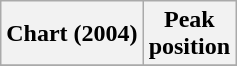<table class="wikitable sortable plainrowheaders" style="text-align:center">
<tr>
<th scope="col">Chart (2004)</th>
<th scope="col">Peak<br>position</th>
</tr>
<tr>
</tr>
</table>
